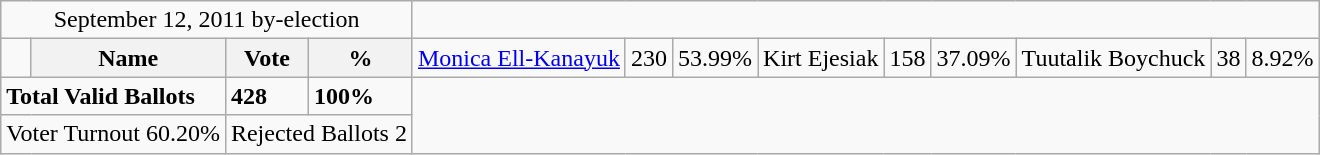<table class="wikitable">
<tr>
<td colspan=4 align=center>September 12, 2011 by-election</td>
</tr>
<tr>
<td></td>
<th><strong>Name </strong></th>
<th><strong>Vote</strong></th>
<th><strong>%</strong><br></th>
<td><a href='#'>Monica Ell-Kanayuk</a></td>
<td>230</td>
<td>53.99%<br></td>
<td>Kirt Ejesiak</td>
<td>158</td>
<td>37.09%<br></td>
<td>Tuutalik Boychuck</td>
<td>38</td>
<td>8.92%</td>
</tr>
<tr>
<td colspan=2><strong>Total Valid Ballots</strong></td>
<td><strong>428</strong></td>
<td><strong>100%</strong></td>
</tr>
<tr>
<td colspan=2 align=center>Voter Turnout 60.20%</td>
<td colspan=2 align=center>Rejected Ballots 2</td>
</tr>
</table>
